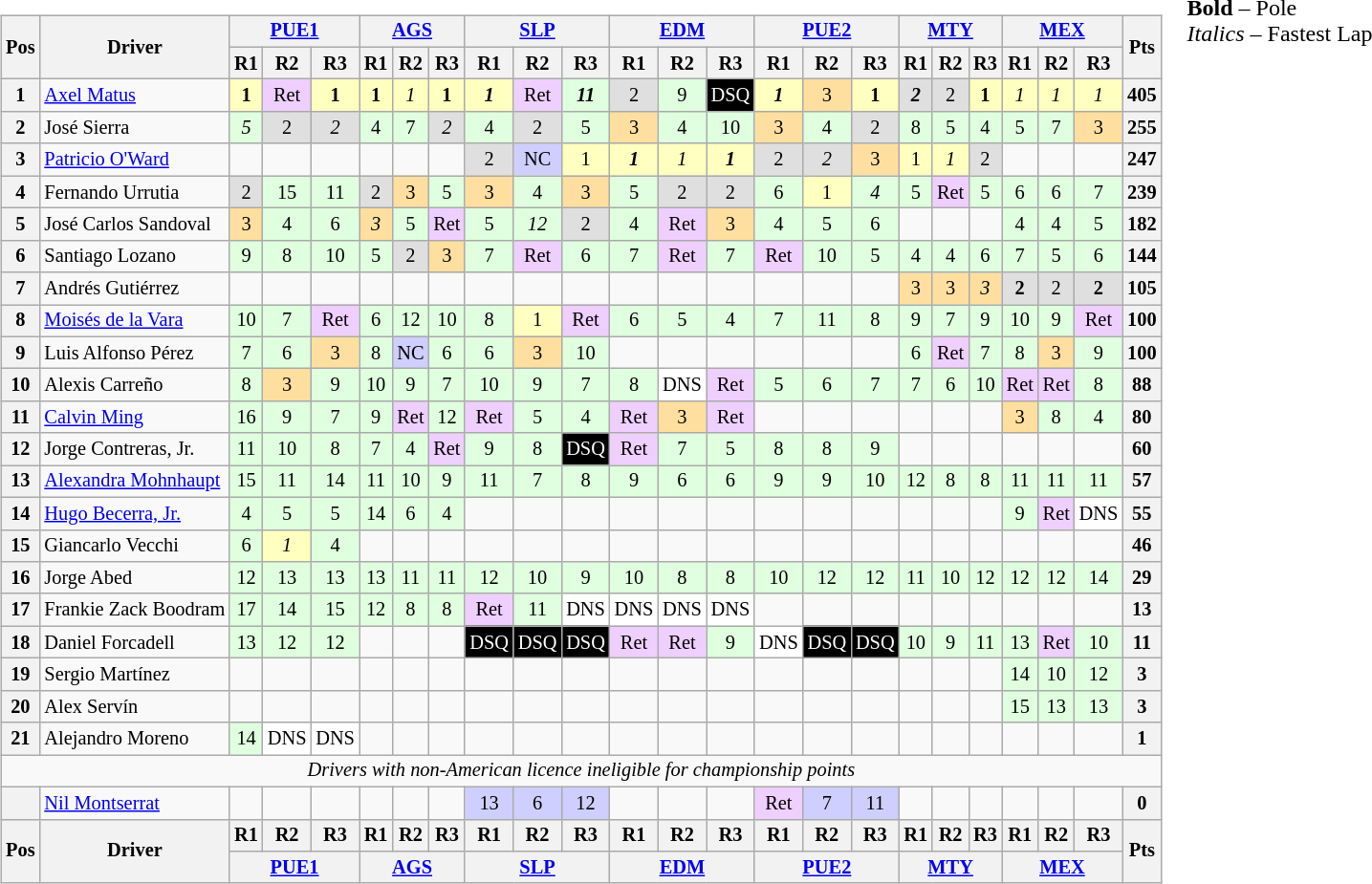<table>
<tr>
<td><br><table class="wikitable" style="font-size: 85%; text-align:center">
<tr>
<th rowspan=2>Pos</th>
<th rowspan=2>Driver</th>
<th colspan=3><a href='#'>PUE1</a></th>
<th colspan=3><a href='#'>AGS</a></th>
<th colspan=3><a href='#'>SLP</a></th>
<th colspan=3><a href='#'>EDM</a></th>
<th colspan=3><a href='#'>PUE2</a></th>
<th colspan=3><a href='#'>MTY</a></th>
<th colspan=3><a href='#'>MEX</a></th>
<th rowspan=2>Pts</th>
</tr>
<tr>
<th>R1</th>
<th>R2</th>
<th>R3</th>
<th>R1</th>
<th>R2</th>
<th>R3</th>
<th>R1</th>
<th>R2</th>
<th>R3</th>
<th>R1</th>
<th>R2</th>
<th>R3</th>
<th>R1</th>
<th>R2</th>
<th>R3</th>
<th>R1</th>
<th>R2</th>
<th>R3</th>
<th>R1</th>
<th>R2</th>
<th>R3</th>
</tr>
<tr>
<th>1</th>
<td style="text-align:left"> <a href='#'>Axel Matus</a></td>
<td style="background:#ffffbf"><strong>1</strong></td>
<td style="background:#efcfff">Ret</td>
<td style="background:#ffffbf"><strong>1</strong></td>
<td style="background:#ffffbf"><strong>1</strong></td>
<td style="background:#ffffbf"><em>1</em></td>
<td style="background:#ffffbf"><strong>1</strong></td>
<td style="background:#ffffbf"><strong><em>1</em></strong></td>
<td style="background:#efcfff">Ret</td>
<td style="background:#dfffdf"><strong><em>11</em></strong></td>
<td style="background:#dfdfdf">2</td>
<td style="background:#dfffdf">9</td>
<td style="background:#000000; color:#ffffff">DSQ</td>
<td style="background:#ffffbf"><strong><em>1</em></strong></td>
<td style="background:#ffdf9f">3</td>
<td style="background:#ffffbf"><strong>1</strong></td>
<td style="background:#dfdfdf"><strong><em>2</em></strong></td>
<td style="background:#dfdfdf">2</td>
<td style="background:#ffffbf"><strong>1</strong></td>
<td style="background:#ffffbf"><em>1</em></td>
<td style="background:#ffffbf"><em>1</em></td>
<td style="background:#ffffbf"><em>1</em></td>
<th>405</th>
</tr>
<tr>
<th>2</th>
<td style="text-align:left"> José Sierra</td>
<td style="background:#dfffdf"><em>5</em></td>
<td style="background:#dfdfdf">2</td>
<td style="background:#dfdfdf"><em>2</em></td>
<td style="background:#dfffdf">4</td>
<td style="background:#dfffdf">7</td>
<td style="background:#dfdfdf"><em>2</em></td>
<td style="background:#dfffdf">4</td>
<td style="background:#dfdfdf">2</td>
<td style="background:#dfffdf">5</td>
<td style="background:#ffdf9f">3</td>
<td style="background:#dfffdf">4</td>
<td style="background:#dfffdf">10</td>
<td style="background:#ffdf9f">3</td>
<td style="background:#dfffdf">4</td>
<td style="background:#dfdfdf">2</td>
<td style="background:#dfffdf">8</td>
<td style="background:#dfffdf">5</td>
<td style="background:#dfffdf">4</td>
<td style="background:#dfffdf">5</td>
<td style="background:#dfffdf">7</td>
<td style="background:#ffdf9f">3</td>
<th>255</th>
</tr>
<tr>
<th>3</th>
<td style="text-align:left"> <a href='#'>Patricio O'Ward</a></td>
<td></td>
<td></td>
<td></td>
<td></td>
<td></td>
<td></td>
<td style="background:#dfdfdf">2</td>
<td style="background:#cfcfff">NC</td>
<td style="background:#ffffbf">1</td>
<td style="background:#ffffbf"><strong><em>1</em></strong></td>
<td style="background:#ffffbf"><em>1</em></td>
<td style="background:#ffffbf"><strong><em>1</em></strong></td>
<td style="background:#dfdfdf">2</td>
<td style="background:#dfdfdf"><em>2</em></td>
<td style="background:#ffdf9f">3</td>
<td style="background:#ffffbf">1</td>
<td style="background:#ffffbf"><em>1</em></td>
<td style="background:#dfdfdf">2</td>
<td></td>
<td></td>
<td></td>
<th>247</th>
</tr>
<tr>
<th>4</th>
<td style="text-align:left"> Fernando Urrutia</td>
<td style="background:#dfdfdf">2</td>
<td style="background:#dfffdf">15</td>
<td style="background:#dfffdf">11</td>
<td style="background:#dfdfdf">2</td>
<td style="background:#ffdf9f">3</td>
<td style="background:#dfffdf">5</td>
<td style="background:#ffdf9f">3</td>
<td style="background:#dfffdf">4</td>
<td style="background:#ffdf9f">3</td>
<td style="background:#dfffdf">5</td>
<td style="background:#dfdfdf">2</td>
<td style="background:#dfdfdf">2</td>
<td style="background:#dfffdf">6</td>
<td style="background:#ffffbf">1</td>
<td style="background:#dfffdf"><em>4</em></td>
<td style="background:#dfffdf">5</td>
<td style="background:#efcfff">Ret</td>
<td style="background:#dfffdf">5</td>
<td style="background:#dfffdf">6</td>
<td style="background:#dfffdf">6</td>
<td style="background:#dfffdf">7</td>
<th>239</th>
</tr>
<tr>
<th>5</th>
<td style="text-align:left"> José Carlos Sandoval</td>
<td style="background:#ffdf9f">3</td>
<td style="background:#dfffdf">4</td>
<td style="background:#dfffdf">6</td>
<td style="background:#ffdf9f"><em>3</em></td>
<td style="background:#dfffdf">5</td>
<td style="background:#efcfff">Ret</td>
<td style="background:#dfffdf">5</td>
<td style="background:#dfffdf"><em>12</em></td>
<td style="background:#dfdfdf">2</td>
<td style="background:#dfffdf">4</td>
<td style="background:#efcfff">Ret</td>
<td style="background:#ffdf9f">3</td>
<td style="background:#dfffdf">4</td>
<td style="background:#dfffdf">5</td>
<td style="background:#dfffdf">6</td>
<td></td>
<td></td>
<td></td>
<td style="background:#dfffdf">4</td>
<td style="background:#dfffdf">4</td>
<td style="background:#dfffdf">5</td>
<th>182</th>
</tr>
<tr>
<th>6</th>
<td style="text-align:left"> Santiago Lozano</td>
<td style="background:#dfffdf">9</td>
<td style="background:#dfffdf">8</td>
<td style="background:#dfffdf">10</td>
<td style="background:#dfffdf">5</td>
<td style="background:#dfdfdf">2</td>
<td style="background:#ffdf9f">3</td>
<td style="background:#dfffdf">7</td>
<td style="background:#efcfff">Ret</td>
<td style="background:#dfffdf">6</td>
<td style="background:#dfffdf">7</td>
<td style="background:#efcfff">Ret</td>
<td style="background:#dfffdf">7</td>
<td style="background:#efcfff">Ret</td>
<td style="background:#dfffdf">10</td>
<td style="background:#dfffdf">5</td>
<td style="background:#dfffdf">4</td>
<td style="background:#dfffdf">4</td>
<td style="background:#dfffdf">6</td>
<td style="background:#dfffdf">7</td>
<td style="background:#dfffdf">5</td>
<td style="background:#dfffdf">6</td>
<th>144</th>
</tr>
<tr>
<th>7</th>
<td style="text-align:left"> Andrés Gutiérrez</td>
<td></td>
<td></td>
<td></td>
<td></td>
<td></td>
<td></td>
<td></td>
<td></td>
<td></td>
<td></td>
<td></td>
<td></td>
<td></td>
<td></td>
<td></td>
<td style="background:#ffdf9f">3</td>
<td style="background:#ffdf9f">3</td>
<td style="background:#ffdf9f"><em>3</em></td>
<td style="background:#dfdfdf"><strong>2</strong></td>
<td style="background:#dfdfdf">2</td>
<td style="background:#dfdfdf"><strong>2</strong></td>
<th>105</th>
</tr>
<tr>
<th>8</th>
<td style="text-align:left"> <a href='#'>Moisés de la Vara</a></td>
<td style="background:#dfffdf">10</td>
<td style="background:#dfffdf">7</td>
<td style="background:#efcfff">Ret</td>
<td style="background:#dfffdf">6</td>
<td style="background:#dfffdf">12</td>
<td style="background:#dfffdf">10</td>
<td style="background:#dfffdf">8</td>
<td style="background:#ffffbf">1</td>
<td style="background:#efcfff">Ret</td>
<td style="background:#dfffdf">6</td>
<td style="background:#dfffdf">5</td>
<td style="background:#dfffdf">4</td>
<td style="background:#dfffdf">7</td>
<td style="background:#dfffdf">11</td>
<td style="background:#dfffdf">8</td>
<td style="background:#dfffdf">9</td>
<td style="background:#dfffdf">7</td>
<td style="background:#dfffdf">9</td>
<td style="background:#dfffdf">10</td>
<td style="background:#dfffdf">9</td>
<td style="background:#efcfff">Ret</td>
<th>100</th>
</tr>
<tr>
<th>9</th>
<td style="text-align:left"> Luis Alfonso Pérez</td>
<td style="background:#dfffdf">7</td>
<td style="background:#dfffdf">6</td>
<td style="background:#ffdf9f">3</td>
<td style="background:#dfffdf">8</td>
<td style="background:#cfcfff">NC</td>
<td style="background:#dfffdf">6</td>
<td style="background:#dfffdf">6</td>
<td style="background:#ffdf9f">3</td>
<td style="background:#dfffdf">10</td>
<td></td>
<td></td>
<td></td>
<td></td>
<td></td>
<td></td>
<td style="background:#dfffdf">6</td>
<td style="background:#efcfff">Ret</td>
<td style="background:#dfffdf">7</td>
<td style="background:#dfffdf">8</td>
<td style="background:#ffdf9f">3</td>
<td style="background:#dfffdf">9</td>
<th>100</th>
</tr>
<tr>
<th>10</th>
<td style="text-align:left"> Alexis Carreño</td>
<td style="background:#dfffdf">8</td>
<td style="background:#ffdf9f">3</td>
<td style="background:#dfffdf">9</td>
<td style="background:#dfffdf">10</td>
<td style="background:#dfffdf">9</td>
<td style="background:#dfffdf">7</td>
<td style="background:#dfffdf">10</td>
<td style="background:#dfffdf">9</td>
<td style="background:#dfffdf">7</td>
<td style="background:#dfffdf">8</td>
<td style="background:#ffffff">DNS</td>
<td style="background:#efcfff">Ret</td>
<td style="background:#dfffdf">5</td>
<td style="background:#dfffdf">6</td>
<td style="background:#dfffdf">7</td>
<td style="background:#dfffdf">7</td>
<td style="background:#dfffdf">6</td>
<td style="background:#dfffdf">10</td>
<td style="background:#efcfff">Ret</td>
<td style="background:#efcfff">Ret</td>
<td style="background:#dfffdf">8</td>
<th>88</th>
</tr>
<tr>
<th>11</th>
<td style="text-align:left"> <a href='#'>Calvin Ming</a></td>
<td style="background:#dfffdf">16</td>
<td style="background:#dfffdf">9</td>
<td style="background:#dfffdf">7</td>
<td style="background:#dfffdf">9</td>
<td style="background:#efcfff">Ret</td>
<td style="background:#dfffdf">12</td>
<td style="background:#efcfff">Ret</td>
<td style="background:#dfffdf">5</td>
<td style="background:#dfffdf">4</td>
<td style="background:#efcfff">Ret</td>
<td style="background:#ffdf9f">3</td>
<td style="background:#efcfff">Ret</td>
<td></td>
<td></td>
<td></td>
<td></td>
<td></td>
<td></td>
<td style="background:#ffdf9f">3</td>
<td style="background:#dfffdf">8</td>
<td style="background:#dfffdf">4</td>
<th>80</th>
</tr>
<tr>
<th>12</th>
<td style="text-align:left"> Jorge Contreras, Jr.</td>
<td style="background:#dfffdf">11</td>
<td style="background:#dfffdf">10</td>
<td style="background:#dfffdf">8</td>
<td style="background:#dfffdf">7</td>
<td style="background:#dfffdf">4</td>
<td style="background:#efcfff">Ret</td>
<td style="background:#dfffdf">9</td>
<td style="background:#dfffdf">8</td>
<td style="background:#000000; color:#ffffff">DSQ</td>
<td style="background:#efcfff">Ret</td>
<td style="background:#dfffdf">7</td>
<td style="background:#dfffdf">5</td>
<td style="background:#dfffdf">8</td>
<td style="background:#dfffdf">8</td>
<td style="background:#dfffdf">9</td>
<td></td>
<td></td>
<td></td>
<td></td>
<td></td>
<td></td>
<th>60</th>
</tr>
<tr>
<th>13</th>
<td style="text-align:left" nowrap> <a href='#'>Alexandra Mohnhaupt</a></td>
<td style="background:#dfffdf">15</td>
<td style="background:#dfffdf">11</td>
<td style="background:#dfffdf">14</td>
<td style="background:#dfffdf">11</td>
<td style="background:#dfffdf">10</td>
<td style="background:#dfffdf">9</td>
<td style="background:#dfffdf">11</td>
<td style="background:#dfffdf">7</td>
<td style="background:#dfffdf">8</td>
<td style="background:#dfffdf">9</td>
<td style="background:#dfffdf">6</td>
<td style="background:#dfffdf">6</td>
<td style="background:#dfffdf">9</td>
<td style="background:#dfffdf">9</td>
<td style="background:#dfffdf">10</td>
<td style="background:#dfffdf">12</td>
<td style="background:#dfffdf">8</td>
<td style="background:#dfffdf">8</td>
<td style="background:#dfffdf">11</td>
<td style="background:#dfffdf">11</td>
<td style="background:#dfffdf">11</td>
<th>57</th>
</tr>
<tr>
<th>14</th>
<td style="text-align:left"> <a href='#'>Hugo Becerra, Jr.</a></td>
<td style="background:#dfffdf">4</td>
<td style="background:#dfffdf">5</td>
<td style="background:#dfffdf">5</td>
<td style="background:#dfffdf">14</td>
<td style="background:#dfffdf">6</td>
<td style="background:#dfffdf">4</td>
<td></td>
<td></td>
<td></td>
<td></td>
<td></td>
<td></td>
<td></td>
<td></td>
<td></td>
<td></td>
<td></td>
<td></td>
<td style="background:#dfffdf">9</td>
<td style="background:#efcfff">Ret</td>
<td style="background:#ffffff">DNS</td>
<th>55</th>
</tr>
<tr>
<th>15</th>
<td style="text-align:left"> Giancarlo Vecchi</td>
<td style="background:#dfffdf">6</td>
<td style="background:#ffffbf"><em>1</em></td>
<td style="background:#dfffdf">4</td>
<td></td>
<td></td>
<td></td>
<td></td>
<td></td>
<td></td>
<td></td>
<td></td>
<td></td>
<td></td>
<td></td>
<td></td>
<td></td>
<td></td>
<td></td>
<td></td>
<td></td>
<td></td>
<th>46</th>
</tr>
<tr>
<th>16</th>
<td style="text-align:left"> Jorge Abed</td>
<td style="background:#dfffdf">12</td>
<td style="background:#dfffdf">13</td>
<td style="background:#dfffdf">13</td>
<td style="background:#dfffdf">13</td>
<td style="background:#dfffdf">11</td>
<td style="background:#dfffdf">11</td>
<td style="background:#dfffdf">12</td>
<td style="background:#dfffdf">10</td>
<td style="background:#dfffdf">9</td>
<td style="background:#dfffdf">10</td>
<td style="background:#dfffdf">8</td>
<td style="background:#dfffdf">8</td>
<td style="background:#dfffdf">10</td>
<td style="background:#dfffdf">12</td>
<td style="background:#dfffdf">12</td>
<td style="background:#dfffdf">11</td>
<td style="background:#dfffdf">10</td>
<td style="background:#dfffdf">12</td>
<td style="background:#dfffdf">12</td>
<td style="background:#dfffdf">12</td>
<td style="background:#dfffdf">14</td>
<th>29</th>
</tr>
<tr>
<th>17</th>
<td style="text-align:left" nowrap> Frankie Zack Boodram</td>
<td style="background:#dfffdf">17</td>
<td style="background:#dfffdf">14</td>
<td style="background:#dfffdf">15</td>
<td style="background:#dfffdf">12</td>
<td style="background:#dfffdf">8</td>
<td style="background:#dfffdf">8</td>
<td style="background:#efcfff">Ret</td>
<td style="background:#dfffdf">11</td>
<td style="background:#ffffff">DNS</td>
<td style="background:#ffffff">DNS</td>
<td style="background:#ffffff">DNS</td>
<td style="background:#ffffff">DNS</td>
<td></td>
<td></td>
<td></td>
<td></td>
<td></td>
<td></td>
<td></td>
<td></td>
<td></td>
<th>13</th>
</tr>
<tr>
<th>18</th>
<td style="text-align:left"> Daniel Forcadell</td>
<td style="background:#dfffdf">13</td>
<td style="background:#dfffdf">12</td>
<td style="background:#dfffdf">12</td>
<td></td>
<td></td>
<td></td>
<td style="background:#000000; color:#ffffff">DSQ</td>
<td style="background:#000000; color:#ffffff">DSQ</td>
<td style="background:#000000; color:#ffffff">DSQ</td>
<td style="background:#efcfff">Ret</td>
<td style="background:#efcfff">Ret</td>
<td style="background:#dfffdf">9</td>
<td style="background:#ffffff">DNS</td>
<td style="background:#000000; color:#ffffff">DSQ</td>
<td style="background:#000000; color:#ffffff">DSQ</td>
<td style="background:#dfffdf">10</td>
<td style="background:#dfffdf">9</td>
<td style="background:#dfffdf">11</td>
<td style="background:#dfffdf">13</td>
<td style="background:#efcfff">Ret</td>
<td style="background:#dfffdf">10</td>
<th>11</th>
</tr>
<tr>
<th>19</th>
<td style="text-align:left"> Sergio Martínez</td>
<td></td>
<td></td>
<td></td>
<td></td>
<td></td>
<td></td>
<td></td>
<td></td>
<td></td>
<td></td>
<td></td>
<td></td>
<td></td>
<td></td>
<td></td>
<td></td>
<td></td>
<td></td>
<td style="background:#dfffdf">14</td>
<td style="background:#dfffdf">10</td>
<td style="background:#dfffdf">12</td>
<th>3</th>
</tr>
<tr>
<th>20</th>
<td style="text-align:left"> Alex Servín</td>
<td></td>
<td></td>
<td></td>
<td></td>
<td></td>
<td></td>
<td></td>
<td></td>
<td></td>
<td></td>
<td></td>
<td></td>
<td></td>
<td></td>
<td></td>
<td></td>
<td></td>
<td></td>
<td style="background:#dfffdf">15</td>
<td style="background:#dfffdf">13</td>
<td style="background:#dfffdf">13</td>
<th>3</th>
</tr>
<tr>
<th>21</th>
<td style="text-align:left"> Alejandro Moreno</td>
<td style="background:#dfffdf">14</td>
<td style="background:#ffffff">DNS</td>
<td style="background:#ffffff">DNS</td>
<td></td>
<td></td>
<td></td>
<td></td>
<td></td>
<td></td>
<td></td>
<td></td>
<td></td>
<td></td>
<td></td>
<td></td>
<td></td>
<td></td>
<td></td>
<td></td>
<td></td>
<td></td>
<th>1</th>
</tr>
<tr>
<td colspan=24><em>Drivers with non-American licence ineligible for championship points</em></td>
</tr>
<tr>
<th></th>
<td style="text-align:left"> <a href='#'>Nil Montserrat</a></td>
<td></td>
<td></td>
<td></td>
<td></td>
<td></td>
<td></td>
<td style="background:#cfcfff">13</td>
<td style="background:#cfcfff">6</td>
<td style="background:#cfcfff">12</td>
<td></td>
<td></td>
<td></td>
<td style="background:#efcfff">Ret</td>
<td style="background:#cfcfff">7</td>
<td style="background:#cfcfff">11</td>
<td></td>
<td></td>
<td></td>
<td></td>
<td></td>
<td></td>
<th>0</th>
</tr>
<tr>
<th rowspan=2>Pos</th>
<th rowspan=2>Driver</th>
<th>R1</th>
<th>R2</th>
<th>R3</th>
<th>R1</th>
<th>R2</th>
<th>R3</th>
<th>R1</th>
<th>R2</th>
<th>R3</th>
<th>R1</th>
<th>R2</th>
<th>R3</th>
<th>R1</th>
<th>R2</th>
<th>R3</th>
<th>R1</th>
<th>R2</th>
<th>R3</th>
<th>R1</th>
<th>R2</th>
<th>R3</th>
<th rowspan=2>Pts</th>
</tr>
<tr>
<th colspan=3><a href='#'>PUE1</a></th>
<th colspan=3><a href='#'>AGS</a></th>
<th colspan=3><a href='#'>SLP</a></th>
<th colspan=3><a href='#'>EDM</a></th>
<th colspan=3><a href='#'>PUE2</a></th>
<th colspan=3><a href='#'>MTY</a></th>
<th colspan=3><a href='#'>MEX</a></th>
</tr>
</table>
</td>
<td style="vertical-align:top"><br>
<span><strong>Bold</strong> – Pole<br><em>Italics</em> – Fastest Lap</span></td>
</tr>
</table>
